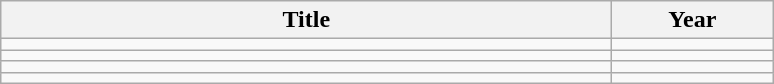<table class="wikitable">
<tr>
<th style="width:400px;"><strong>Title</strong></th>
<th style="width:100px;"><strong>Year</strong></th>
</tr>
<tr>
<td></td>
<td></td>
</tr>
<tr>
<td></td>
<td></td>
</tr>
<tr>
<td></td>
<td></td>
</tr>
<tr>
<td></td>
<td></td>
</tr>
</table>
